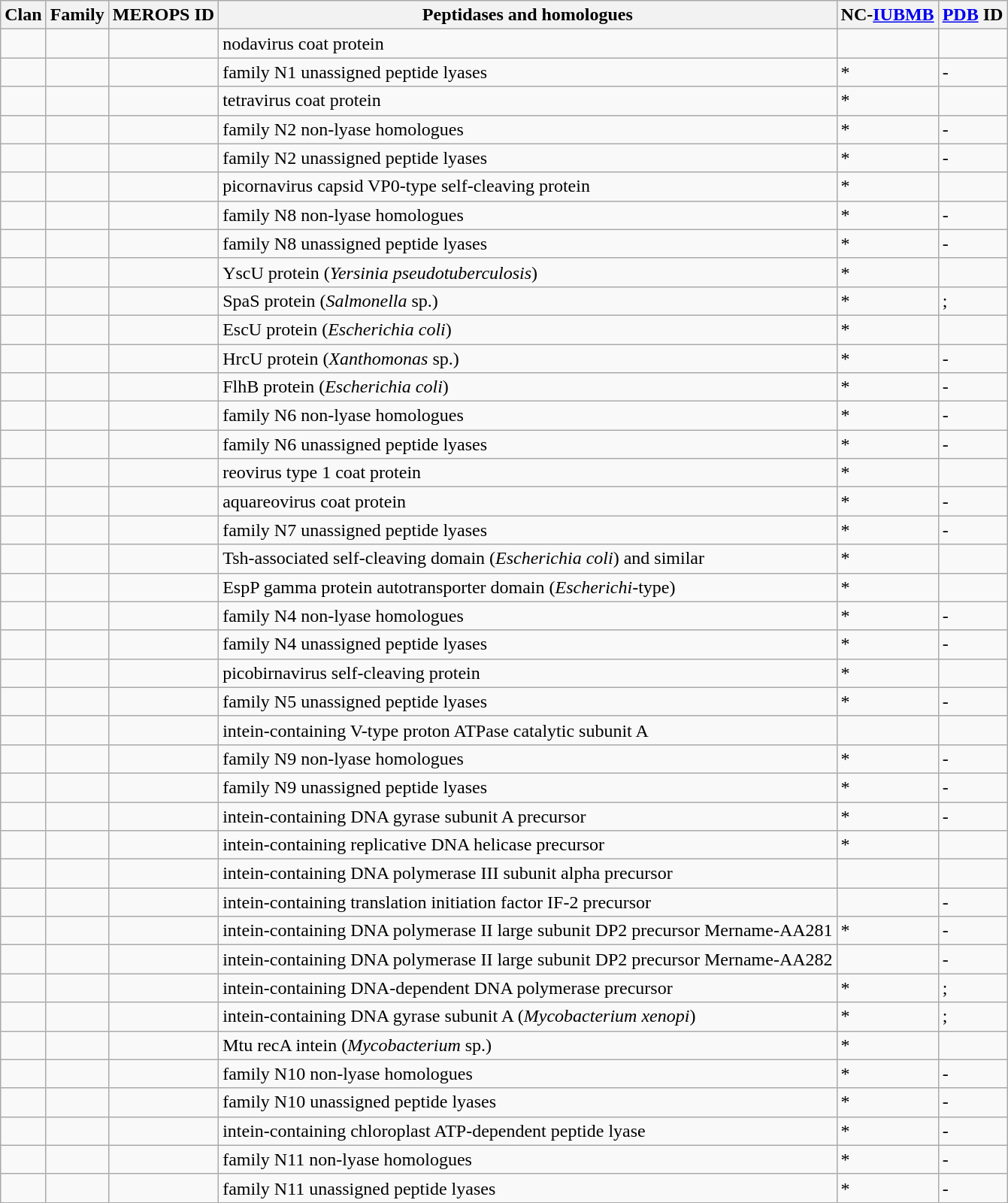<table class="wikitable">
<tr>
<th>Clan</th>
<th>Family</th>
<th>MEROPS ID</th>
<th>Peptidases and homologues</th>
<th>NC-<a href='#'>IUBMB</a></th>
<th><a href='#'>PDB</a> ID</th>
</tr>
<tr>
<td></td>
<td></td>
<td></td>
<td>nodavirus coat protein</td>
<td></td>
<td></td>
</tr>
<tr>
<td></td>
<td></td>
<td></td>
<td>family N1 unassigned peptide lyases</td>
<td>*</td>
<td>-</td>
</tr>
<tr>
<td></td>
<td></td>
<td></td>
<td>tetravirus coat protein</td>
<td>*</td>
<td></td>
</tr>
<tr>
<td></td>
<td></td>
<td></td>
<td>family N2 non-lyase homologues</td>
<td>*</td>
<td>-</td>
</tr>
<tr>
<td></td>
<td></td>
<td></td>
<td>family N2 unassigned peptide lyases</td>
<td>*</td>
<td>-</td>
</tr>
<tr>
<td></td>
<td></td>
<td></td>
<td>picornavirus capsid VP0-type self-cleaving protein</td>
<td>*</td>
<td></td>
</tr>
<tr>
<td></td>
<td></td>
<td></td>
<td>family N8 non-lyase homologues</td>
<td>*</td>
<td>-</td>
</tr>
<tr>
<td></td>
<td></td>
<td></td>
<td>family N8 unassigned peptide lyases</td>
<td>*</td>
<td>-</td>
</tr>
<tr>
<td></td>
<td></td>
<td></td>
<td>YscU protein (<em>Yersinia pseudotuberculosis</em>)</td>
<td>*</td>
<td></td>
</tr>
<tr>
<td></td>
<td></td>
<td></td>
<td>SpaS protein (<em>Salmonella</em> sp.)</td>
<td>*</td>
<td>; </td>
</tr>
<tr>
<td></td>
<td></td>
<td></td>
<td>EscU protein (<em>Escherichia coli</em>)</td>
<td>*</td>
<td></td>
</tr>
<tr>
<td></td>
<td></td>
<td></td>
<td>HrcU protein (<em>Xanthomonas</em> sp.)</td>
<td>*</td>
<td>-</td>
</tr>
<tr>
<td></td>
<td></td>
<td></td>
<td>FlhB protein (<em>Escherichia coli</em>)</td>
<td>*</td>
<td>-</td>
</tr>
<tr>
<td></td>
<td></td>
<td></td>
<td>family N6 non-lyase homologues</td>
<td>*</td>
<td>-</td>
</tr>
<tr>
<td></td>
<td></td>
<td></td>
<td>family N6 unassigned peptide lyases</td>
<td>*</td>
<td>-</td>
</tr>
<tr>
<td></td>
<td></td>
<td></td>
<td>reovirus type 1 coat protein</td>
<td>*</td>
<td></td>
</tr>
<tr>
<td></td>
<td></td>
<td></td>
<td>aquareovirus coat protein</td>
<td>*</td>
<td>-</td>
</tr>
<tr>
<td></td>
<td></td>
<td></td>
<td>family N7 unassigned peptide lyases</td>
<td>*</td>
<td>-</td>
</tr>
<tr>
<td></td>
<td></td>
<td></td>
<td>Tsh-associated self-cleaving domain (<em>Escherichia coli</em>) and similar</td>
<td>*</td>
<td></td>
</tr>
<tr>
<td></td>
<td></td>
<td></td>
<td>EspP gamma protein autotransporter domain (<em>Escherichi</em>-type)</td>
<td>*</td>
<td></td>
</tr>
<tr>
<td></td>
<td></td>
<td></td>
<td>family N4 non-lyase homologues</td>
<td>*</td>
<td>-</td>
</tr>
<tr>
<td></td>
<td></td>
<td></td>
<td>family N4 unassigned peptide lyases</td>
<td>*</td>
<td>-</td>
</tr>
<tr>
<td></td>
<td></td>
<td></td>
<td>picobirnavirus self-cleaving protein</td>
<td>*</td>
<td></td>
</tr>
<tr>
<td></td>
<td></td>
<td></td>
<td>family N5 unassigned peptide lyases</td>
<td>*</td>
<td>-</td>
</tr>
<tr>
<td></td>
<td></td>
<td></td>
<td>intein-containing V-type proton ATPase  catalytic subunit A</td>
<td></td>
<td></td>
</tr>
<tr>
<td></td>
<td></td>
<td></td>
<td>family N9 non-lyase homologues</td>
<td>*</td>
<td>-</td>
</tr>
<tr>
<td></td>
<td></td>
<td></td>
<td>family N9 unassigned peptide lyases</td>
<td>*</td>
<td>-</td>
</tr>
<tr>
<td></td>
<td></td>
<td></td>
<td>intein-containing DNA gyrase subunit A  precursor</td>
<td>*</td>
<td>-</td>
</tr>
<tr>
<td></td>
<td></td>
<td></td>
<td>intein-containing replicative DNA helicase  precursor</td>
<td>*</td>
<td></td>
</tr>
<tr>
<td></td>
<td></td>
<td></td>
<td>intein-containing DNA polymerase III subunit  alpha precursor</td>
<td></td>
<td></td>
</tr>
<tr>
<td></td>
<td></td>
<td></td>
<td>intein-containing translation initiation  factor IF-2 precursor</td>
<td></td>
<td>-</td>
</tr>
<tr>
<td></td>
<td></td>
<td></td>
<td>intein-containing DNA polymerase II large  subunit DP2 precursor Mername-AA281</td>
<td>*</td>
<td>-</td>
</tr>
<tr>
<td></td>
<td></td>
<td></td>
<td>intein-containing DNA polymerase II large  subunit DP2 precursor Mername-AA282</td>
<td></td>
<td>-</td>
</tr>
<tr>
<td></td>
<td></td>
<td></td>
<td>intein-containing DNA-dependent DNA polymerase  precursor</td>
<td>*</td>
<td>; </td>
</tr>
<tr>
<td></td>
<td></td>
<td></td>
<td>intein-containing DNA gyrase subunit A (<em>Mycobacterium xenopi</em>)</td>
<td>*</td>
<td>; </td>
</tr>
<tr>
<td></td>
<td></td>
<td></td>
<td>Mtu recA intein (<em>Mycobacterium</em> sp.)</td>
<td>*</td>
<td></td>
</tr>
<tr>
<td></td>
<td></td>
<td></td>
<td>family N10 non-lyase homologues</td>
<td>*</td>
<td>-</td>
</tr>
<tr>
<td></td>
<td></td>
<td></td>
<td>family N10 unassigned peptide lyases</td>
<td>*</td>
<td>-</td>
</tr>
<tr>
<td></td>
<td></td>
<td></td>
<td>intein-containing chloroplast ATP-dependent  peptide lyase</td>
<td>*</td>
<td>-</td>
</tr>
<tr>
<td></td>
<td></td>
<td></td>
<td>family N11 non-lyase homologues</td>
<td>*</td>
<td>-</td>
</tr>
<tr>
<td></td>
<td></td>
<td></td>
<td>family N11 unassigned peptide lyases</td>
<td>*</td>
<td>-</td>
</tr>
</table>
